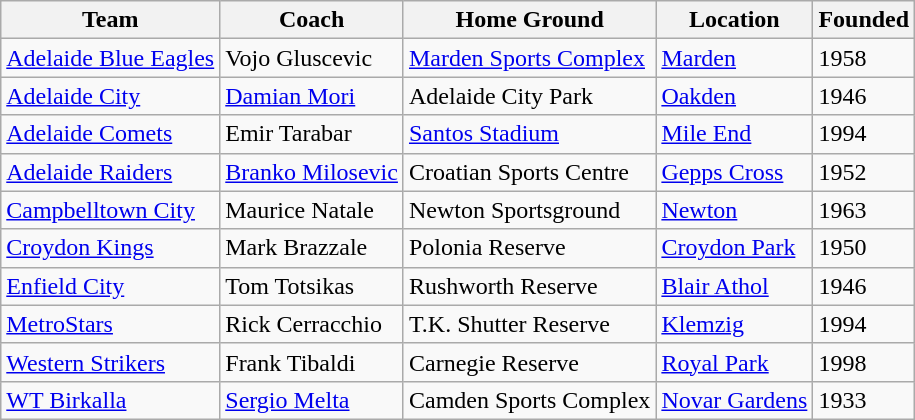<table class="wikitable" align="center">
<tr>
<th>Team</th>
<th>Coach</th>
<th>Home Ground</th>
<th>Location</th>
<th>Founded</th>
</tr>
<tr>
<td><a href='#'>Adelaide Blue Eagles</a></td>
<td>Vojo Gluscevic</td>
<td><a href='#'>Marden Sports Complex</a></td>
<td><a href='#'>Marden</a></td>
<td>1958</td>
</tr>
<tr>
<td><a href='#'>Adelaide City</a></td>
<td><a href='#'>Damian Mori</a></td>
<td>Adelaide City Park</td>
<td><a href='#'>Oakden</a></td>
<td>1946</td>
</tr>
<tr>
<td><a href='#'>Adelaide Comets</a></td>
<td>Emir Tarabar</td>
<td><a href='#'>Santos Stadium</a></td>
<td><a href='#'>Mile End</a></td>
<td>1994</td>
</tr>
<tr>
<td><a href='#'>Adelaide Raiders</a></td>
<td><a href='#'>Branko Milosevic</a></td>
<td>Croatian Sports Centre</td>
<td><a href='#'>Gepps Cross</a></td>
<td>1952</td>
</tr>
<tr>
<td><a href='#'>Campbelltown City</a></td>
<td>Maurice Natale</td>
<td>Newton Sportsground</td>
<td><a href='#'>Newton</a></td>
<td>1963</td>
</tr>
<tr>
<td><a href='#'>Croydon Kings</a></td>
<td>Mark Brazzale</td>
<td>Polonia Reserve</td>
<td><a href='#'>Croydon Park</a></td>
<td>1950</td>
</tr>
<tr>
<td><a href='#'>Enfield City</a></td>
<td>Tom Totsikas</td>
<td>Rushworth Reserve</td>
<td><a href='#'>Blair Athol</a></td>
<td>1946</td>
</tr>
<tr>
<td><a href='#'>MetroStars</a></td>
<td>Rick Cerracchio</td>
<td>T.K. Shutter Reserve</td>
<td><a href='#'>Klemzig</a></td>
<td>1994</td>
</tr>
<tr>
<td><a href='#'>Western Strikers</a></td>
<td>Frank Tibaldi</td>
<td>Carnegie Reserve</td>
<td><a href='#'>Royal Park</a></td>
<td>1998</td>
</tr>
<tr>
<td><a href='#'>WT Birkalla</a></td>
<td><a href='#'>Sergio Melta</a></td>
<td>Camden Sports Complex</td>
<td><a href='#'>Novar Gardens</a></td>
<td>1933</td>
</tr>
</table>
